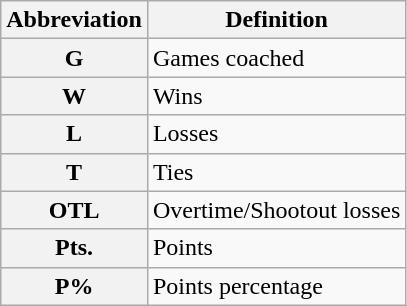<table class="wikitable">
<tr>
<th scope="col">Abbreviation</th>
<th scope="col">Definition</th>
</tr>
<tr>
<th scope="row">G</th>
<td>Games coached</td>
</tr>
<tr>
<th scope="row">W</th>
<td>Wins</td>
</tr>
<tr>
<th scope="row">L</th>
<td>Losses</td>
</tr>
<tr>
<th scope="row">T</th>
<td>Ties</td>
</tr>
<tr>
<th scope="row">OTL</th>
<td>Overtime/Shootout losses</td>
</tr>
<tr>
<th scope="row">Pts.</th>
<td>Points</td>
</tr>
<tr>
<th scope="row">P%</th>
<td>Points percentage</td>
</tr>
</table>
